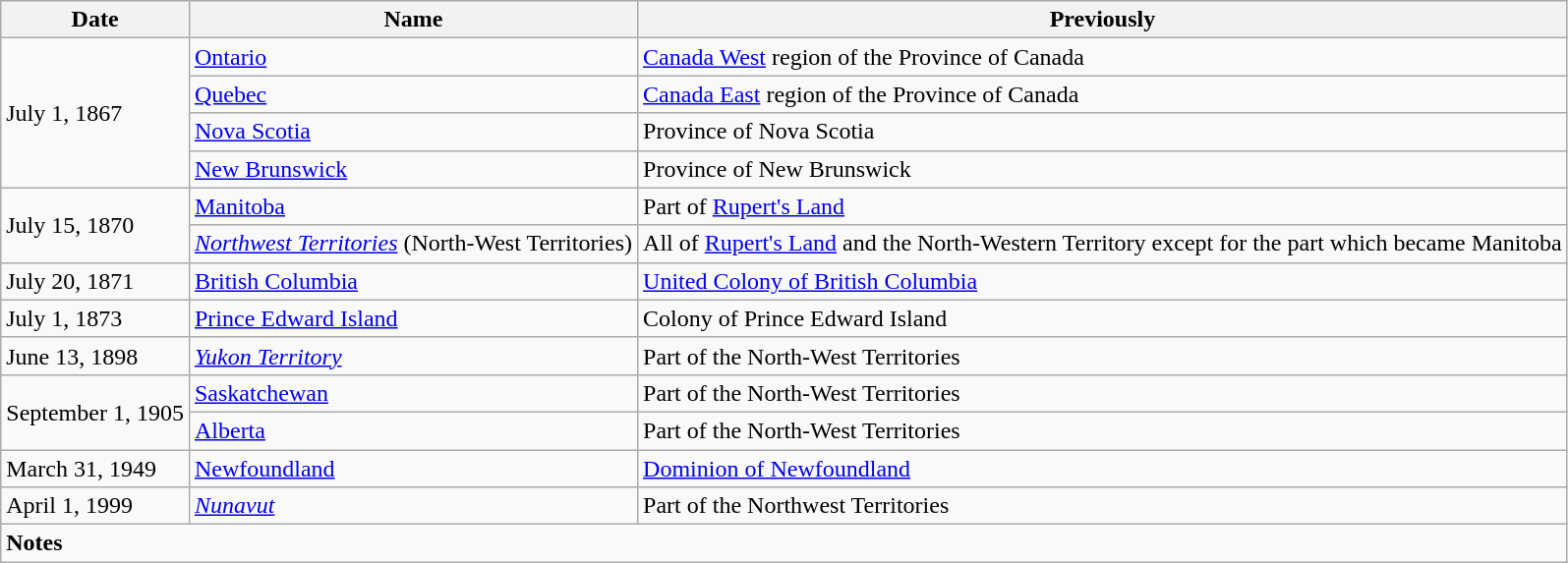<table class="wikitable">
<tr style="background: #efefef;">
<th>Date</th>
<th>Name</th>
<th>Previously</th>
</tr>
<tr>
<td rowspan = "4">July 1, 1867</td>
<td><a href='#'>Ontario</a></td>
<td><a href='#'>Canada West</a> region of the Province of Canada</td>
</tr>
<tr>
<td><a href='#'>Quebec</a></td>
<td><a href='#'>Canada East</a> region of the Province of Canada</td>
</tr>
<tr>
<td><a href='#'>Nova Scotia</a></td>
<td>Province of Nova Scotia</td>
</tr>
<tr>
<td><a href='#'>New Brunswick</a></td>
<td>Province of New Brunswick</td>
</tr>
<tr>
<td rowspan = "2">July 15, 1870</td>
<td><a href='#'>Manitoba</a></td>
<td>Part of <a href='#'>Rupert's Land</a></td>
</tr>
<tr>
<td><em><a href='#'>Northwest Territories</a></em> (North-West Territories)</td>
<td>All of <a href='#'>Rupert's Land</a> and the North-Western Territory except for the part which became Manitoba</td>
</tr>
<tr>
<td>July 20, 1871</td>
<td><a href='#'>British Columbia</a></td>
<td><a href='#'>United Colony of British Columbia</a></td>
</tr>
<tr>
<td>July 1, 1873</td>
<td><a href='#'>Prince Edward Island</a></td>
<td>Colony of Prince Edward Island</td>
</tr>
<tr>
<td>June 13, 1898</td>
<td><em><a href='#'>Yukon Territory</a></em></td>
<td>Part of the North-West Territories</td>
</tr>
<tr>
<td rowspan = "2">September 1, 1905</td>
<td><a href='#'>Saskatchewan</a></td>
<td>Part of the North-West Territories</td>
</tr>
<tr>
<td><a href='#'>Alberta</a></td>
<td>Part of the North-West Territories</td>
</tr>
<tr>
<td>March 31, 1949</td>
<td><a href='#'>Newfoundland</a></td>
<td><a href='#'>Dominion of Newfoundland</a></td>
</tr>
<tr>
<td>April 1, 1999</td>
<td><em><a href='#'>Nunavut</a></em></td>
<td>Part of the Northwest Territories</td>
</tr>
<tr>
<td colspan = "3"><strong>Notes</strong><br>
</td>
</tr>
</table>
